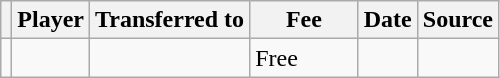<table class="wikitable plainrowheaders sortable">
<tr>
<th></th>
<th scope="col">Player</th>
<th>Transferred to</th>
<th style="width: 65px;">Fee</th>
<th scope="col">Date</th>
<th scope="col">Source</th>
</tr>
<tr>
<td align="center"></td>
<td></td>
<td></td>
<td>Free</td>
<td></td>
<td></td>
</tr>
</table>
